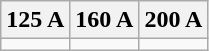<table class="wikitable">
<tr>
<th>125 A</th>
<th>160 A</th>
<th>200 A</th>
</tr>
<tr>
<td></td>
<td></td>
<td></td>
</tr>
</table>
